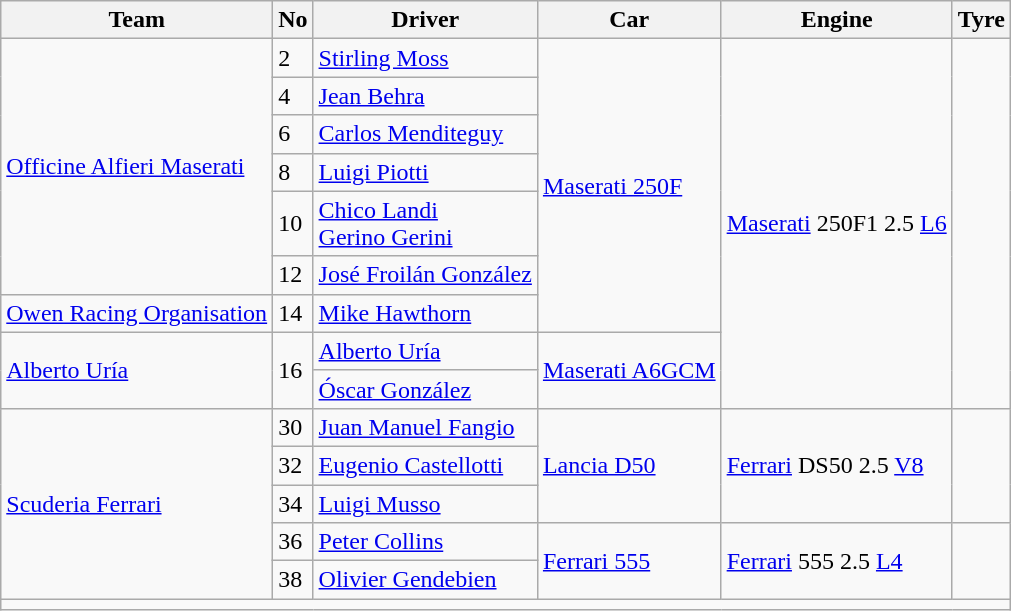<table class="wikitable">
<tr>
<th>Team</th>
<th>No</th>
<th>Driver</th>
<th>Car</th>
<th>Engine</th>
<th>Tyre</th>
</tr>
<tr>
<td rowspan="6"> <a href='#'>Officine Alfieri Maserati</a></td>
<td>2</td>
<td> <a href='#'>Stirling Moss</a></td>
<td rowspan="7"><a href='#'>Maserati 250F</a></td>
<td rowspan="9"><a href='#'>Maserati</a> 250F1 2.5 <a href='#'>L6</a></td>
<td rowspan="9"></td>
</tr>
<tr>
<td>4</td>
<td> <a href='#'>Jean Behra</a></td>
</tr>
<tr>
<td>6</td>
<td> <a href='#'>Carlos Menditeguy</a></td>
</tr>
<tr>
<td>8</td>
<td> <a href='#'>Luigi Piotti</a></td>
</tr>
<tr>
<td>10</td>
<td> <a href='#'>Chico Landi</a><br> <a href='#'>Gerino Gerini</a></td>
</tr>
<tr>
<td>12</td>
<td> <a href='#'>José Froilán González</a></td>
</tr>
<tr>
<td> <a href='#'>Owen Racing Organisation</a></td>
<td>14</td>
<td> <a href='#'>Mike Hawthorn</a></td>
</tr>
<tr>
<td rowspan="2"> <a href='#'>Alberto Uría</a></td>
<td rowspan="2">16</td>
<td> <a href='#'>Alberto Uría</a></td>
<td rowspan="2"><a href='#'>Maserati A6GCM</a></td>
</tr>
<tr>
<td> <a href='#'>Óscar González</a></td>
</tr>
<tr>
<td rowspan="5"> <a href='#'>Scuderia Ferrari</a></td>
<td>30</td>
<td> <a href='#'>Juan Manuel Fangio</a></td>
<td rowspan="3"><a href='#'>Lancia D50</a></td>
<td rowspan="3"><a href='#'>Ferrari</a> DS50 2.5 <a href='#'>V8</a></td>
<td rowspan="3"></td>
</tr>
<tr>
<td>32</td>
<td> <a href='#'>Eugenio Castellotti</a></td>
</tr>
<tr>
<td>34</td>
<td> <a href='#'>Luigi Musso</a></td>
</tr>
<tr>
<td>36</td>
<td> <a href='#'>Peter Collins</a></td>
<td rowspan="2"><a href='#'>Ferrari 555</a></td>
<td rowspan="2"><a href='#'>Ferrari</a> 555 2.5 <a href='#'>L4</a></td>
<td rowspan="2"></td>
</tr>
<tr>
<td>38</td>
<td> <a href='#'>Olivier Gendebien</a></td>
</tr>
<tr>
<td colspan=6></td>
</tr>
</table>
